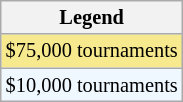<table class=wikitable style="font-size:85%;">
<tr>
<th>Legend</th>
</tr>
<tr style="background:#f7e98e;">
<td>$75,000 tournaments</td>
</tr>
<tr style="background:#f0f8ff;">
<td>$10,000 tournaments</td>
</tr>
</table>
